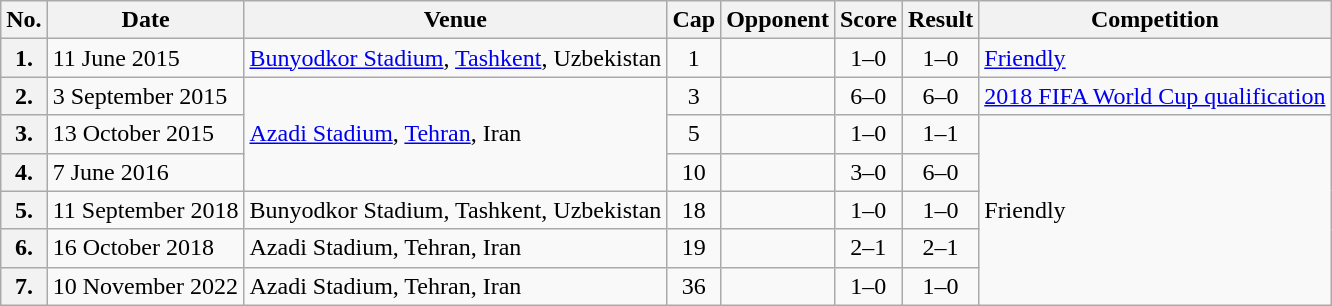<table class="wikitable sortable plainrowheaders">
<tr>
<th scope=col>No.</th>
<th scope=col data-sort-type=date>Date</th>
<th scope=col>Venue</th>
<th scope=col>Cap</th>
<th scope=col>Opponent</th>
<th scope=col>Score</th>
<th scope=col>Result</th>
<th scope=col>Competition</th>
</tr>
<tr>
<th scope=row>1.</th>
<td>11 June 2015</td>
<td><a href='#'>Bunyodkor Stadium</a>, <a href='#'>Tashkent</a>, Uzbekistan</td>
<td align=center>1</td>
<td></td>
<td align=center>1–0</td>
<td align=center>1–0</td>
<td><a href='#'>Friendly</a></td>
</tr>
<tr>
<th scope=row>2.</th>
<td>3 September 2015</td>
<td rowspan=3><a href='#'>Azadi Stadium</a>, <a href='#'>Tehran</a>, Iran</td>
<td align=center>3</td>
<td></td>
<td align=center>6–0</td>
<td align=center>6–0</td>
<td><a href='#'>2018 FIFA World Cup qualification</a></td>
</tr>
<tr>
<th scope=row>3.</th>
<td>13 October 2015</td>
<td align=center>5</td>
<td></td>
<td align=center>1–0</td>
<td align=center>1–1</td>
<td rowspan=5>Friendly</td>
</tr>
<tr>
<th scope=row>4.</th>
<td>7 June 2016</td>
<td align=center>10</td>
<td></td>
<td align=center>3–0</td>
<td align=center>6–0</td>
</tr>
<tr>
<th scope=row>5.</th>
<td>11 September 2018</td>
<td>Bunyodkor Stadium, Tashkent, Uzbekistan</td>
<td align=center>18</td>
<td></td>
<td align=center>1–0</td>
<td align=center>1–0</td>
</tr>
<tr>
<th scope=row>6.</th>
<td>16 October 2018</td>
<td>Azadi Stadium, Tehran, Iran</td>
<td align=center>19</td>
<td></td>
<td align=center>2–1</td>
<td align=center>2–1</td>
</tr>
<tr>
<th scope=row>7.</th>
<td>10 November 2022</td>
<td>Azadi Stadium, Tehran, Iran</td>
<td align=center>36</td>
<td></td>
<td align=center>1–0</td>
<td align=center>1–0</td>
</tr>
</table>
